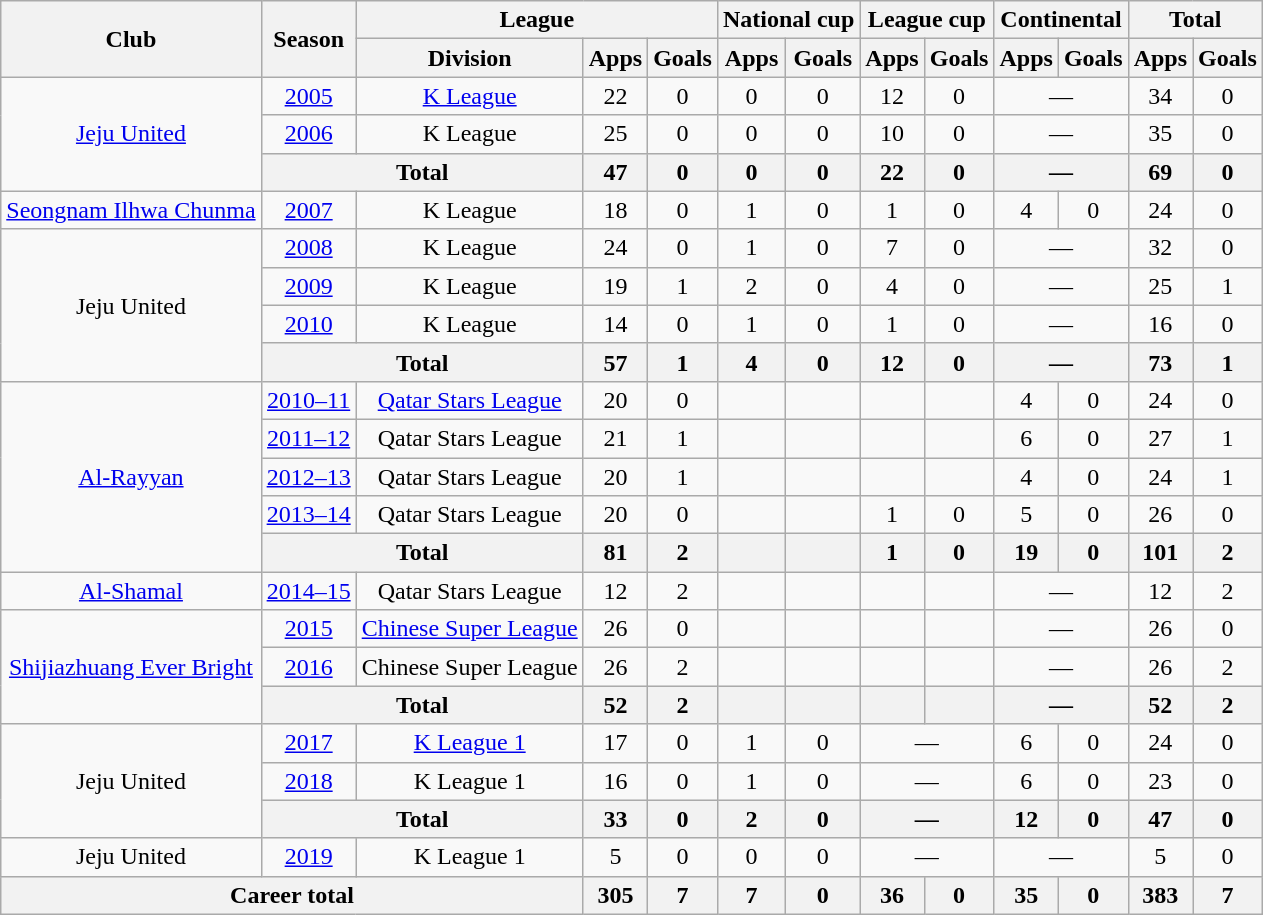<table class="wikitable" style="text-align:center;">
<tr>
<th rowspan=2>Club</th>
<th rowspan=2>Season</th>
<th colspan=3>League</th>
<th colspan=2>National cup</th>
<th colspan=2>League cup</th>
<th colspan=2>Continental</th>
<th colspan=2>Total</th>
</tr>
<tr>
<th>Division</th>
<th>Apps</th>
<th>Goals</th>
<th>Apps</th>
<th>Goals</th>
<th>Apps</th>
<th>Goals</th>
<th>Apps</th>
<th>Goals</th>
<th>Apps</th>
<th>Goals</th>
</tr>
<tr>
<td rowspan="3"><a href='#'>Jeju United</a></td>
<td><a href='#'>2005</a></td>
<td><a href='#'>K League</a></td>
<td>22</td>
<td>0</td>
<td>0</td>
<td>0</td>
<td>12</td>
<td>0</td>
<td colspan="2">—</td>
<td>34</td>
<td>0</td>
</tr>
<tr>
<td><a href='#'>2006</a></td>
<td>K League</td>
<td>25</td>
<td>0</td>
<td>0</td>
<td>0</td>
<td>10</td>
<td>0</td>
<td colspan="2">—</td>
<td>35</td>
<td>0</td>
</tr>
<tr>
<th colspan=2>Total</th>
<th>47</th>
<th>0</th>
<th>0</th>
<th>0</th>
<th>22</th>
<th>0</th>
<th colspan=2>—</th>
<th>69</th>
<th>0</th>
</tr>
<tr>
<td><a href='#'>Seongnam Ilhwa Chunma</a></td>
<td><a href='#'>2007</a></td>
<td>K League</td>
<td>18</td>
<td>0</td>
<td>1</td>
<td>0</td>
<td>1</td>
<td>0</td>
<td>4</td>
<td>0</td>
<td>24</td>
<td>0</td>
</tr>
<tr>
<td rowspan="4">Jeju United</td>
<td><a href='#'>2008</a></td>
<td>K League</td>
<td>24</td>
<td>0</td>
<td>1</td>
<td>0</td>
<td>7</td>
<td>0</td>
<td colspan="2">—</td>
<td>32</td>
<td>0</td>
</tr>
<tr>
<td><a href='#'>2009</a></td>
<td>K League</td>
<td>19</td>
<td>1</td>
<td>2</td>
<td>0</td>
<td>4</td>
<td>0</td>
<td colspan="2">—</td>
<td>25</td>
<td>1</td>
</tr>
<tr>
<td><a href='#'>2010</a></td>
<td>K League</td>
<td>14</td>
<td>0</td>
<td>1</td>
<td>0</td>
<td>1</td>
<td>0</td>
<td colspan="2">—</td>
<td>16</td>
<td>0</td>
</tr>
<tr>
<th colspan=2>Total</th>
<th>57</th>
<th>1</th>
<th>4</th>
<th>0</th>
<th>12</th>
<th>0</th>
<th colspan=2>—</th>
<th>73</th>
<th>1</th>
</tr>
<tr>
<td rowspan="5"><a href='#'>Al-Rayyan</a></td>
<td><a href='#'>2010–11</a></td>
<td><a href='#'>Qatar Stars League</a></td>
<td>20</td>
<td>0</td>
<td></td>
<td></td>
<td></td>
<td></td>
<td>4</td>
<td>0</td>
<td>24</td>
<td>0</td>
</tr>
<tr>
<td><a href='#'>2011–12</a></td>
<td>Qatar Stars League</td>
<td>21</td>
<td>1</td>
<td></td>
<td></td>
<td></td>
<td></td>
<td>6</td>
<td>0</td>
<td>27</td>
<td>1</td>
</tr>
<tr>
<td><a href='#'>2012–13</a></td>
<td>Qatar Stars League</td>
<td>20</td>
<td>1</td>
<td></td>
<td></td>
<td></td>
<td></td>
<td>4</td>
<td>0</td>
<td>24</td>
<td>1</td>
</tr>
<tr>
<td><a href='#'>2013–14</a></td>
<td>Qatar Stars League</td>
<td>20</td>
<td>0</td>
<td></td>
<td></td>
<td>1</td>
<td>0</td>
<td>5</td>
<td>0</td>
<td>26</td>
<td>0</td>
</tr>
<tr>
<th colspan=2>Total</th>
<th>81</th>
<th>2</th>
<th></th>
<th></th>
<th>1</th>
<th>0</th>
<th>19</th>
<th>0</th>
<th>101</th>
<th>2</th>
</tr>
<tr>
<td><a href='#'>Al-Shamal</a></td>
<td><a href='#'>2014–15</a></td>
<td>Qatar Stars League</td>
<td>12</td>
<td>2</td>
<td></td>
<td></td>
<td></td>
<td></td>
<td colspan=2>—</td>
<td>12</td>
<td>2</td>
</tr>
<tr>
<td rowspan=3><a href='#'>Shijiazhuang Ever Bright</a></td>
<td><a href='#'>2015</a></td>
<td><a href='#'>Chinese Super League</a></td>
<td>26</td>
<td>0</td>
<td></td>
<td></td>
<td></td>
<td></td>
<td colspan=2>—</td>
<td>26</td>
<td>0</td>
</tr>
<tr>
<td><a href='#'>2016</a></td>
<td>Chinese Super League</td>
<td>26</td>
<td>2</td>
<td></td>
<td></td>
<td></td>
<td></td>
<td colspan=2>—</td>
<td>26</td>
<td>2</td>
</tr>
<tr>
<th colspan=2>Total</th>
<th>52</th>
<th>2</th>
<th></th>
<th></th>
<th></th>
<th></th>
<th colspan=2>—</th>
<th>52</th>
<th>2</th>
</tr>
<tr>
<td rowspan=3>Jeju United</td>
<td><a href='#'>2017</a></td>
<td><a href='#'>K League 1</a></td>
<td>17</td>
<td>0</td>
<td>1</td>
<td>0</td>
<td colspan=2>—</td>
<td>6</td>
<td>0</td>
<td>24</td>
<td>0</td>
</tr>
<tr>
<td><a href='#'>2018</a></td>
<td>K League 1</td>
<td>16</td>
<td>0</td>
<td>1</td>
<td>0</td>
<td colspan=2>—</td>
<td>6</td>
<td>0</td>
<td>23</td>
<td>0</td>
</tr>
<tr>
<th colspan=2>Total</th>
<th>33</th>
<th>0</th>
<th>2</th>
<th>0</th>
<th colspan=2>—</th>
<th>12</th>
<th>0</th>
<th>47</th>
<th>0</th>
</tr>
<tr>
<td>Jeju United</td>
<td><a href='#'>2019</a></td>
<td>K League 1</td>
<td>5</td>
<td>0</td>
<td>0</td>
<td>0</td>
<td colspan=2>—</td>
<td colspan=2>—</td>
<td>5</td>
<td>0</td>
</tr>
<tr>
<th colspan=3>Career total</th>
<th>305</th>
<th>7</th>
<th>7</th>
<th>0</th>
<th>36</th>
<th>0</th>
<th>35</th>
<th>0</th>
<th>383</th>
<th>7</th>
</tr>
</table>
